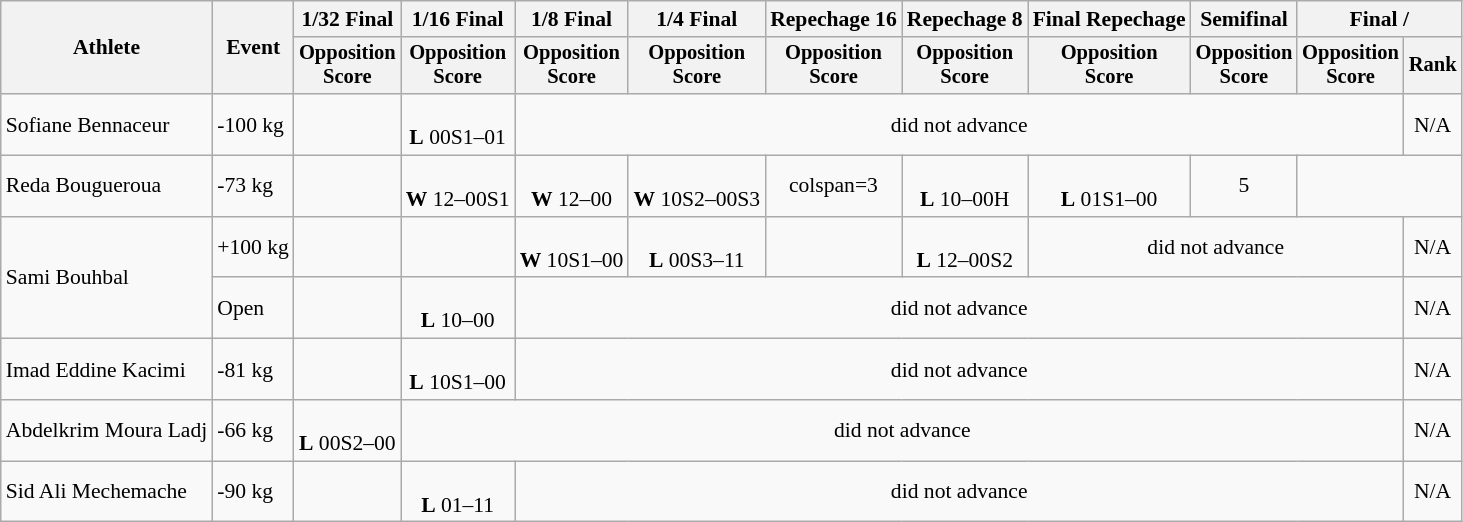<table class="wikitable" style="font-size:90%">
<tr>
<th rowspan=2>Athlete</th>
<th rowspan=2>Event</th>
<th>1/32 Final</th>
<th>1/16 Final</th>
<th>1/8 Final</th>
<th>1/4 Final</th>
<th>Repechage 16</th>
<th>Repechage 8</th>
<th>Final Repechage</th>
<th>Semifinal</th>
<th colspan=3>Final / </th>
</tr>
<tr style="font-size:95%">
<th>Opposition<br>Score</th>
<th>Opposition<br>Score</th>
<th>Opposition<br>Score</th>
<th>Opposition<br>Score</th>
<th>Opposition<br>Score</th>
<th>Opposition<br>Score</th>
<th>Opposition<br>Score</th>
<th>Opposition<br>Score</th>
<th>Opposition<br>Score</th>
<th>Rank</th>
</tr>
<tr align=center>
<td align=left>Sofiane Bennaceur</td>
<td align=left>-100 kg</td>
<td></td>
<td><br><strong>L</strong> 00S1–01</td>
<td colspan=7>did not advance</td>
<td>N/A</td>
</tr>
<tr align=center>
<td align=left>Reda Bougueroua</td>
<td align=left>-73 kg</td>
<td></td>
<td><br><strong>W</strong> 12–00S1</td>
<td><br><strong>W</strong> 12–00</td>
<td><br><strong>W</strong> 10S2–00S3</td>
<td>colspan=3 </td>
<td><br><strong>L</strong> 10–00H</td>
<td><br><strong>L</strong> 01S1–00</td>
<td>5</td>
</tr>
<tr align=center>
<td align=left rowspan=2>Sami Bouhbal</td>
<td align=left>+100 kg</td>
<td></td>
<td></td>
<td><br><strong>W</strong> 10S1–00</td>
<td><br><strong>L</strong> 00S3–11</td>
<td></td>
<td><br><strong>L</strong> 12–00S2</td>
<td colspan=3>did not advance</td>
<td>N/A</td>
</tr>
<tr align=center>
<td align=left>Open</td>
<td></td>
<td><br><strong>L</strong> 10–00</td>
<td colspan=7>did not advance</td>
<td>N/A</td>
</tr>
<tr align=center>
<td align=left>Imad Eddine Kacimi</td>
<td align=left>-81 kg</td>
<td></td>
<td><br><strong>L</strong> 10S1–00</td>
<td colspan=7>did not advance</td>
<td>N/A</td>
</tr>
<tr align=center>
<td align=left>Abdelkrim Moura Ladj</td>
<td align=left>-66 kg</td>
<td><br><strong>L</strong> 00S2–00</td>
<td colspan=8>did not advance</td>
<td>N/A</td>
</tr>
<tr align=center>
<td align=left>Sid Ali Mechemache</td>
<td align=left>-90 kg</td>
<td></td>
<td><br><strong>L</strong> 01–11</td>
<td colspan=7>did not advance</td>
<td>N/A</td>
</tr>
</table>
